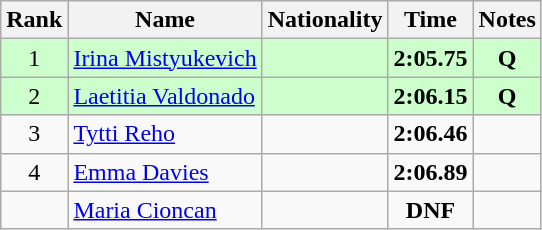<table class="wikitable sortable" style="text-align:center">
<tr>
<th>Rank</th>
<th>Name</th>
<th>Nationality</th>
<th>Time</th>
<th>Notes</th>
</tr>
<tr bgcolor=ccffcc>
<td>1</td>
<td align=left><a href='#'>Irina Mistyukevich</a></td>
<td align=left></td>
<td><strong>2:05.75</strong></td>
<td><strong>Q</strong></td>
</tr>
<tr bgcolor=ccffcc>
<td>2</td>
<td align=left><a href='#'>Laetitia Valdonado</a></td>
<td align=left></td>
<td><strong>2:06.15</strong></td>
<td><strong>Q</strong></td>
</tr>
<tr>
<td>3</td>
<td align=left><a href='#'>Tytti Reho</a></td>
<td align=left></td>
<td><strong>2:06.46</strong></td>
<td></td>
</tr>
<tr>
<td>4</td>
<td align=left><a href='#'>Emma Davies</a></td>
<td align=left></td>
<td><strong>2:06.89</strong></td>
<td></td>
</tr>
<tr>
<td></td>
<td align=left><a href='#'>Maria Cioncan</a></td>
<td align=left></td>
<td><strong>DNF</strong></td>
<td></td>
</tr>
</table>
